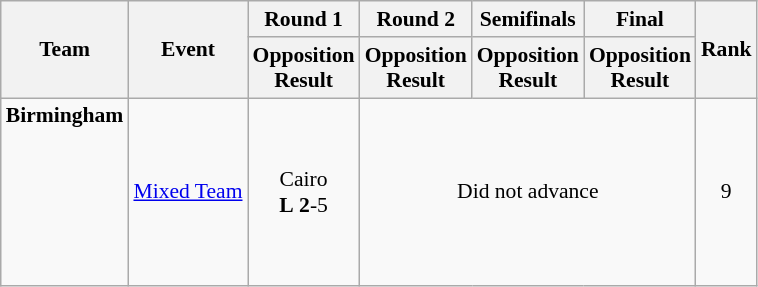<table class="wikitable" border="1" style="font-size:90%">
<tr>
<th rowspan=2>Team</th>
<th rowspan=2>Event</th>
<th>Round 1</th>
<th>Round 2</th>
<th>Semifinals</th>
<th>Final</th>
<th rowspan=2>Rank</th>
</tr>
<tr>
<th>Opposition<br>Result</th>
<th>Opposition<br>Result</th>
<th>Opposition<br>Result</th>
<th>Opposition<br>Result</th>
</tr>
<tr>
<td><strong>Birmingham</strong><br><br><br><br><br><br><br></td>
<td><a href='#'>Mixed Team</a></td>
<td align=center>Cairo <br> <strong>L</strong> <strong>2</strong>-5</td>
<td align=center colspan=3>Did not advance</td>
<td align=center>9</td>
</tr>
</table>
